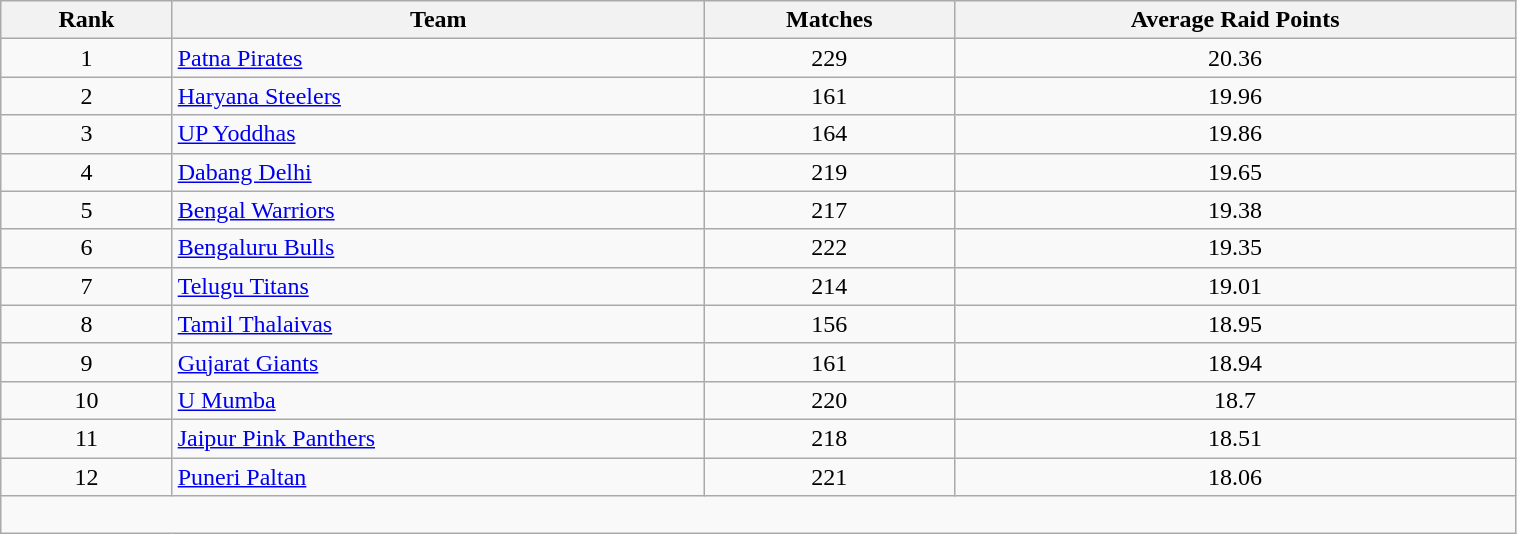<table class="wikitable" align="center" style="text-align: center; font-size: 100%; width:80%">
<tr>
<th>Rank</th>
<th>Team</th>
<th>Matches</th>
<th>Average Raid Points</th>
</tr>
<tr>
<td>1</td>
<td style="text-align:left"><a href='#'>Patna Pirates</a></td>
<td>229</td>
<td>20.36</td>
</tr>
<tr>
<td>2</td>
<td style="text-align:left"><a href='#'>Haryana Steelers</a></td>
<td>161</td>
<td>19.96</td>
</tr>
<tr>
<td>3</td>
<td style="text-align:left"><a href='#'>UP Yoddhas</a></td>
<td>164</td>
<td>19.86</td>
</tr>
<tr>
<td>4</td>
<td style="text-align:left"><a href='#'>Dabang Delhi</a></td>
<td>219</td>
<td>19.65</td>
</tr>
<tr>
<td>5</td>
<td style="text-align:left"><a href='#'>Bengal Warriors</a></td>
<td>217</td>
<td>19.38</td>
</tr>
<tr>
<td>6</td>
<td style="text-align:left"><a href='#'>Bengaluru Bulls</a></td>
<td>222</td>
<td>19.35</td>
</tr>
<tr>
<td>7</td>
<td style="text-align:left"><a href='#'>Telugu Titans</a></td>
<td>214</td>
<td>19.01</td>
</tr>
<tr>
<td>8</td>
<td style="text-align:left"><a href='#'>Tamil Thalaivas</a></td>
<td>156</td>
<td>18.95</td>
</tr>
<tr>
<td>9</td>
<td style="text-align:left"><a href='#'>Gujarat Giants</a></td>
<td>161</td>
<td>18.94</td>
</tr>
<tr>
<td>10</td>
<td style="text-align:left"><a href='#'>U Mumba</a></td>
<td>220</td>
<td>18.7</td>
</tr>
<tr>
<td>11</td>
<td style="text-align:left"><a href='#'>Jaipur Pink Panthers</a></td>
<td>218</td>
<td>18.51</td>
</tr>
<tr>
<td>12</td>
<td style="text-align:left"><a href='#'>Puneri Paltan</a></td>
<td>221</td>
<td>18.06</td>
</tr>
<tr>
<td colspan="6"><br></td>
</tr>
</table>
